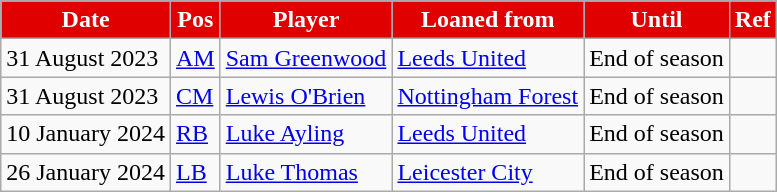<table class="wikitable plainrowheaders sortable">
<tr>
<th style="background:#E00000; color:#FFFFFF; ">Date</th>
<th style="background:#E00000; color:#FFFFFF; ">Pos</th>
<th style="background:#E00000; color:#FFFFFF; ">Player</th>
<th style="background:#E00000; color:#FFFFFF; ">Loaned from</th>
<th style="background:#E00000; color:#FFFFFF; ">Until</th>
<th style="background:#E00000; color:#FFFFFF; ">Ref</th>
</tr>
<tr>
<td>31 August 2023</td>
<td><a href='#'>AM</a></td>
<td> <a href='#'>Sam Greenwood</a></td>
<td> <a href='#'>Leeds United</a></td>
<td>End of season</td>
<td></td>
</tr>
<tr>
<td>31 August 2023</td>
<td><a href='#'>CM</a></td>
<td> <a href='#'>Lewis O'Brien</a></td>
<td> <a href='#'>Nottingham Forest</a></td>
<td>End of season</td>
<td></td>
</tr>
<tr>
<td>10 January 2024</td>
<td><a href='#'>RB</a></td>
<td> <a href='#'>Luke Ayling</a></td>
<td> <a href='#'>Leeds United</a></td>
<td>End of season</td>
<td></td>
</tr>
<tr>
<td>26 January 2024</td>
<td><a href='#'>LB</a></td>
<td> <a href='#'>Luke Thomas</a></td>
<td> <a href='#'>Leicester City</a></td>
<td>End of season</td>
<td></td>
</tr>
</table>
